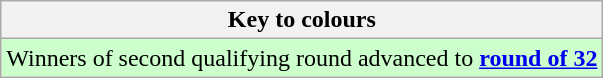<table class="wikitable">
<tr>
<th>Key to colours</th>
</tr>
<tr bgcolor=ccffcc>
<td>Winners of second qualifying round advanced to <strong><a href='#'>round of 32</a></strong></td>
</tr>
</table>
